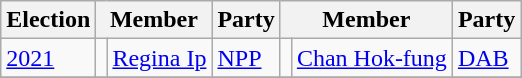<table class="wikitable" style="text-align:left">
<tr>
<th>Election</th>
<th colspan="2">Member</th>
<th>Party</th>
<th colspan="2">Member</th>
<th>Party</th>
</tr>
<tr>
<td><a href='#'>2021</a></td>
<td bgcolor=></td>
<td><a href='#'>Regina Ip</a></td>
<td><a href='#'>NPP</a></td>
<td bgcolor=></td>
<td><a href='#'>Chan Hok-fung</a></td>
<td><a href='#'>DAB</a></td>
</tr>
<tr>
</tr>
</table>
